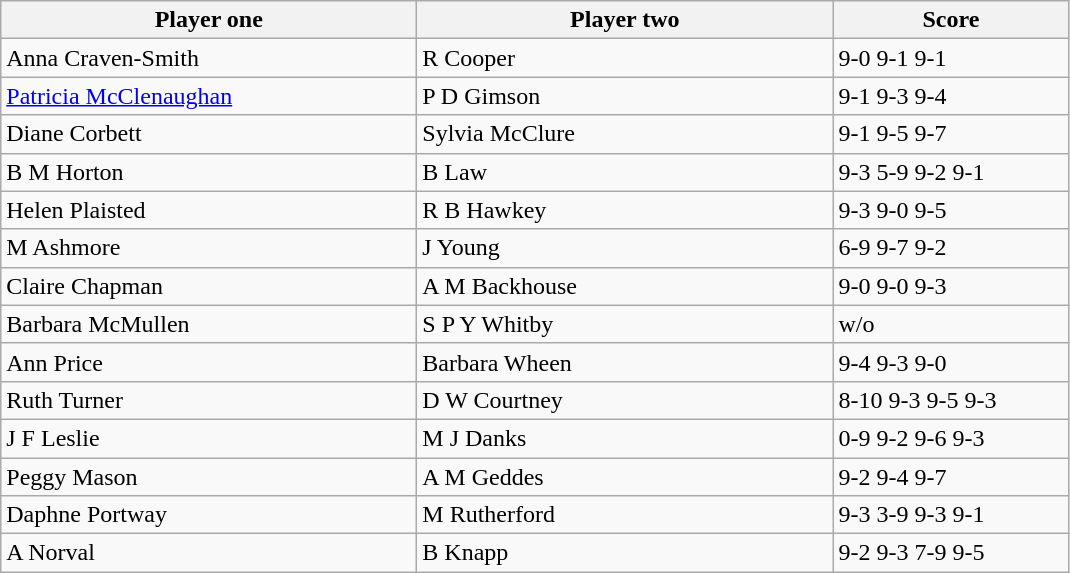<table class="wikitable">
<tr>
<th width=270>Player one</th>
<th width=270>Player two</th>
<th width=150>Score</th>
</tr>
<tr>
<td>Anna Craven-Smith</td>
<td>R Cooper</td>
<td>9-0 9-1 9-1</td>
</tr>
<tr>
<td><a href='#'>Patricia McClenaughan</a></td>
<td>P D Gimson</td>
<td>9-1 9-3 9-4</td>
</tr>
<tr>
<td>Diane Corbett</td>
<td>Sylvia McClure</td>
<td>9-1 9-5 9-7</td>
</tr>
<tr>
<td>B M Horton</td>
<td>B Law</td>
<td>9-3 5-9 9-2 9-1</td>
</tr>
<tr>
<td>Helen Plaisted</td>
<td>R B Hawkey</td>
<td>9-3 9-0 9-5</td>
</tr>
<tr>
<td>M Ashmore</td>
<td>J Young</td>
<td>6-9 9-7 9-2</td>
</tr>
<tr>
<td>Claire Chapman</td>
<td>A M Backhouse</td>
<td>9-0 9-0 9-3</td>
</tr>
<tr>
<td>Barbara McMullen</td>
<td>S P Y Whitby</td>
<td>w/o</td>
</tr>
<tr>
<td>Ann Price</td>
<td>Barbara Wheen</td>
<td>9-4 9-3 9-0</td>
</tr>
<tr>
<td>Ruth Turner</td>
<td>D W Courtney</td>
<td>8-10 9-3 9-5 9-3</td>
</tr>
<tr>
<td>J F Leslie</td>
<td>M J Danks</td>
<td>0-9 9-2 9-6 9-3</td>
</tr>
<tr>
<td>Peggy Mason</td>
<td>A M Geddes</td>
<td>9-2 9-4 9-7</td>
</tr>
<tr>
<td>Daphne Portway</td>
<td>M Rutherford</td>
<td>9-3 3-9 9-3 9-1</td>
</tr>
<tr>
<td>A Norval</td>
<td>B Knapp</td>
<td>9-2 9-3 7-9 9-5</td>
</tr>
</table>
